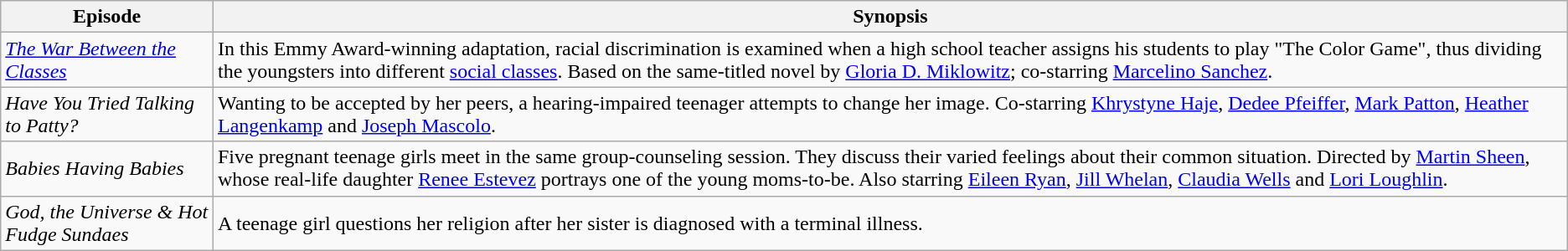<table class="wikitable sortable">
<tr>
<th>Episode</th>
<th>Synopsis</th>
</tr>
<tr>
<td><em><a href='#'>The War Between the Classes</a></em></td>
<td>In this Emmy Award-winning adaptation, racial discrimination is examined when a high school teacher assigns his students to play "The Color Game", thus dividing the youngsters into different <a href='#'>social classes</a>. Based on the same-titled novel by <a href='#'>Gloria D. Miklowitz</a>; co-starring <a href='#'>Marcelino Sanchez</a>.</td>
</tr>
<tr>
<td><em>Have You Tried Talking to Patty?</em></td>
<td>Wanting to be accepted by her peers, a hearing-impaired teenager attempts to change her image. Co-starring <a href='#'>Khrystyne Haje</a>, <a href='#'>Dedee Pfeiffer</a>, <a href='#'>Mark Patton</a>, <a href='#'>Heather Langenkamp</a> and <a href='#'>Joseph Mascolo</a>.</td>
</tr>
<tr>
<td><em>Babies Having Babies</em></td>
<td>Five pregnant teenage girls meet in the same group-counseling session. They discuss their varied feelings about their common situation. Directed by <a href='#'>Martin Sheen</a>, whose real-life daughter <a href='#'>Renee Estevez</a> portrays one of the young moms-to-be. Also starring <a href='#'>Eileen Ryan</a>, <a href='#'>Jill Whelan</a>, <a href='#'>Claudia Wells</a> and <a href='#'>Lori Loughlin</a>.</td>
</tr>
<tr>
<td><em>God, the Universe & Hot Fudge Sundaes</em></td>
<td>A teenage girl questions her religion after her sister is diagnosed with a terminal illness.</td>
</tr>
</table>
